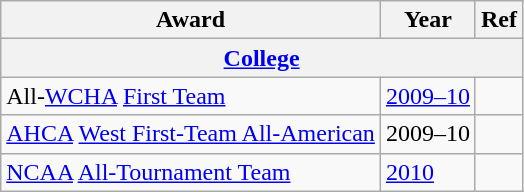<table class="wikitable">
<tr>
<th>Award</th>
<th>Year</th>
<th>Ref</th>
</tr>
<tr>
<th colspan="3"><a href='#'>College</a></th>
</tr>
<tr>
<td>All-<a href='#'>WCHA</a> <a href='#'>First Team</a></td>
<td><a href='#'>2009–10</a></td>
<td></td>
</tr>
<tr>
<td><a href='#'>AHCA</a> <a href='#'>West First-Team All-American</a></td>
<td>2009–10</td>
<td></td>
</tr>
<tr>
<td><a href='#'>NCAA</a> <a href='#'>All-Tournament Team</a></td>
<td><a href='#'>2010</a></td>
<td></td>
</tr>
</table>
